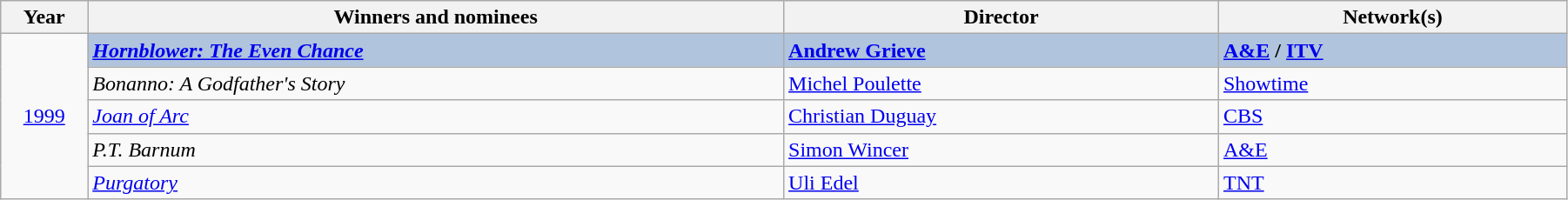<table class="wikitable" width="95%" cellpadding="5">
<tr>
<th style="width:5%;">Year</th>
<th style="width:40%;">Winners and nominees</th>
<th style="width:25%;">Director</th>
<th style="width:20%;">Network(s)</th>
</tr>
<tr>
<td rowspan="5" style="text-align:center;"><a href='#'>1999</a></td>
<td style="background:#B0C4DE;"><strong><em><a href='#'>Hornblower: The Even Chance</a></em></strong></td>
<td style="background:#B0C4DE;"><strong><a href='#'>Andrew Grieve</a></strong></td>
<td style="background:#B0C4DE;"><strong><a href='#'>A&E</a> / <a href='#'>ITV</a></strong></td>
</tr>
<tr>
<td><em>Bonanno: A Godfather's Story</em></td>
<td><a href='#'>Michel Poulette</a></td>
<td><a href='#'>Showtime</a></td>
</tr>
<tr>
<td><em><a href='#'>Joan of Arc</a></em></td>
<td><a href='#'>Christian Duguay</a></td>
<td><a href='#'>CBS</a></td>
</tr>
<tr>
<td><em>P.T. Barnum</em></td>
<td><a href='#'>Simon Wincer</a></td>
<td><a href='#'>A&E</a></td>
</tr>
<tr>
<td><em><a href='#'>Purgatory</a></em></td>
<td><a href='#'>Uli Edel</a></td>
<td><a href='#'>TNT</a></td>
</tr>
</table>
